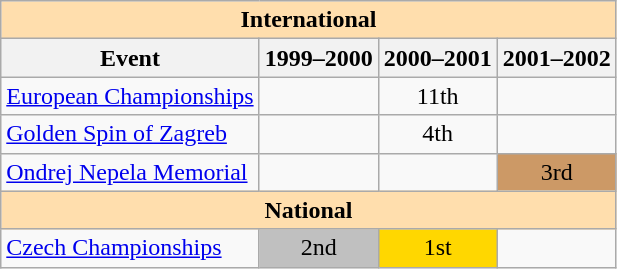<table class="wikitable" style="text-align:center">
<tr>
<th style="background-color: #ffdead; " colspan=4 align=center>International</th>
</tr>
<tr>
<th>Event</th>
<th>1999–2000</th>
<th>2000–2001</th>
<th>2001–2002</th>
</tr>
<tr>
<td align=left><a href='#'>European Championships</a></td>
<td></td>
<td>11th</td>
<td></td>
</tr>
<tr>
<td align=left><a href='#'>Golden Spin of Zagreb</a></td>
<td></td>
<td>4th</td>
<td></td>
</tr>
<tr>
<td align=left><a href='#'>Ondrej Nepela Memorial</a></td>
<td></td>
<td></td>
<td bgcolor=cc9966>3rd</td>
</tr>
<tr>
<th style="background-color: #ffdead; " colspan=4 align=center>National</th>
</tr>
<tr>
<td align=left><a href='#'>Czech Championships</a></td>
<td bgcolor=silver>2nd</td>
<td bgcolor=gold>1st</td>
<td></td>
</tr>
</table>
